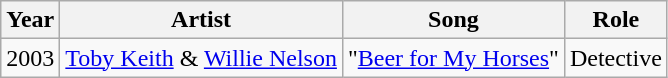<table class="wikitable sortable">
<tr>
<th>Year</th>
<th>Artist</th>
<th>Song</th>
<th>Role</th>
</tr>
<tr>
<td>2003</td>
<td><a href='#'>Toby Keith</a> & <a href='#'>Willie Nelson</a></td>
<td>"<a href='#'>Beer for My Horses</a>"</td>
<td>Detective</td>
</tr>
</table>
